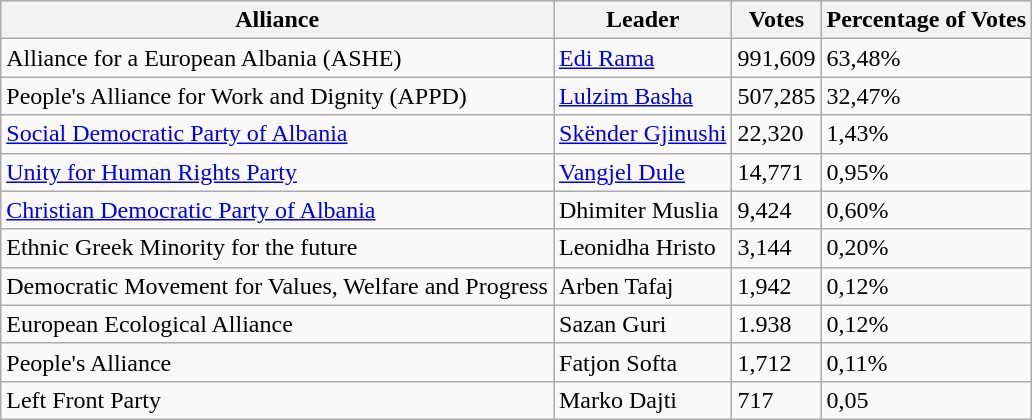<table class="wikitable">
<tr>
<th>Alliance</th>
<th>Leader</th>
<th>Votes</th>
<th>Percentage of Votes</th>
</tr>
<tr>
<td>Alliance for a European Albania (ASHE)</td>
<td><a href='#'>Edi Rama</a></td>
<td>991,609</td>
<td>63,48%</td>
</tr>
<tr>
<td>People's Alliance for Work and Dignity (APPD)</td>
<td><a href='#'>Lulzim Basha</a></td>
<td>507,285</td>
<td>32,47%</td>
</tr>
<tr>
<td><a href='#'>Social Democratic Party of Albania</a></td>
<td><a href='#'>Skënder Gjinushi</a></td>
<td>22,320</td>
<td>1,43%</td>
</tr>
<tr>
<td><a href='#'>Unity for Human Rights Party</a></td>
<td><a href='#'>Vangjel Dule</a></td>
<td>14,771</td>
<td>0,95%</td>
</tr>
<tr>
<td><a href='#'>Christian Democratic Party of Albania</a></td>
<td>Dhimiter Muslia</td>
<td>9,424</td>
<td>0,60%</td>
</tr>
<tr>
<td>Ethnic Greek Minority for the future</td>
<td>Leonidha Hristo</td>
<td>3,144</td>
<td>0,20%</td>
</tr>
<tr>
<td>Democratic Movement for Values, Welfare and Progress</td>
<td>Arben Tafaj</td>
<td>1,942</td>
<td>0,12%</td>
</tr>
<tr>
<td>European Ecological Alliance</td>
<td>Sazan Guri</td>
<td>1.938</td>
<td>0,12%</td>
</tr>
<tr>
<td>People's Alliance</td>
<td>Fatjon Softa</td>
<td>1,712</td>
<td>0,11%</td>
</tr>
<tr>
<td>Left Front Party</td>
<td>Marko Dajti</td>
<td>717</td>
<td>0,05</td>
</tr>
</table>
